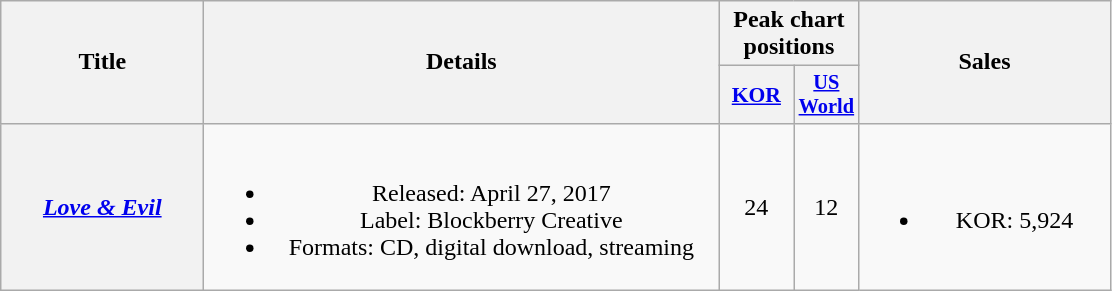<table class="wikitable plainrowheaders" style="text-align:center;">
<tr>
<th scope="col" rowspan="2" style="width:8em;">Title</th>
<th scope="col" rowspan="2" style="width:21em;">Details</th>
<th scope="col" colspan="2">Peak chart positions</th>
<th scope="col" rowspan="2" style="width:10em;">Sales</th>
</tr>
<tr>
<th scope="col" style="width:3em;font-size:90%;"><a href='#'>KOR</a><br></th>
<th scope="col" style="width:2.5em;font-size:85%;"><a href='#'>US<br>World</a><br></th>
</tr>
<tr>
<th scope="row"><em><a href='#'>Love & Evil</a></em></th>
<td><br><ul><li>Released: April 27, 2017</li><li>Label: Blockberry Creative</li><li>Formats: CD, digital download, streaming</li></ul></td>
<td>24</td>
<td>12</td>
<td><br><ul><li>KOR: 5,924</li></ul></td>
</tr>
</table>
